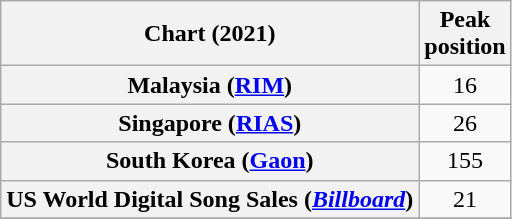<table class="wikitable sortable plainrowheaders" style="text-align:center">
<tr>
<th scope="col">Chart (2021)</th>
<th scope="col">Peak<br>position</th>
</tr>
<tr>
<th scope="row">Malaysia (<a href='#'>RIM</a>)</th>
<td>16</td>
</tr>
<tr>
<th scope="row">Singapore (<a href='#'>RIAS</a>)</th>
<td>26</td>
</tr>
<tr>
<th scope="row">South Korea (<a href='#'>Gaon</a>)</th>
<td>155</td>
</tr>
<tr>
<th scope="row">US World Digital Song Sales (<em><a href='#'>Billboard</a></em>)</th>
<td>21</td>
</tr>
<tr>
</tr>
</table>
